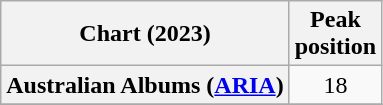<table class="wikitable sortable plainrowheaders" style="text-align:center">
<tr>
<th scope="col">Chart (2023)</th>
<th scope="col">Peak<br>position</th>
</tr>
<tr>
<th scope="row">Australian Albums (<a href='#'>ARIA</a>)</th>
<td>18</td>
</tr>
<tr>
</tr>
</table>
